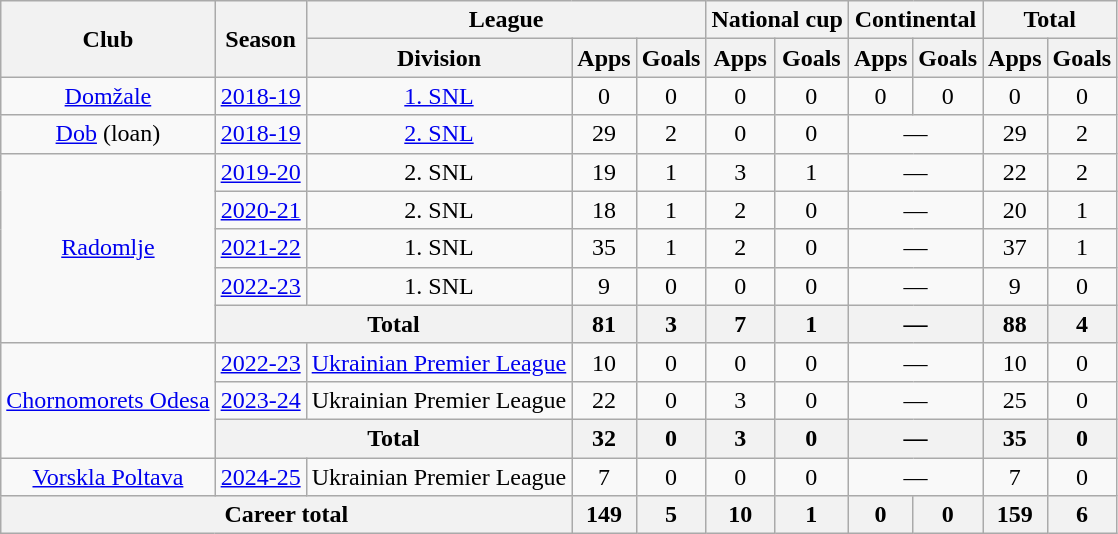<table class="wikitable" style="text-align: center;">
<tr>
<th rowspan="2">Club</th>
<th rowspan="2">Season</th>
<th colspan="3">League</th>
<th colspan="2">National cup </th>
<th colspan="2">Continental</th>
<th colspan="2">Total</th>
</tr>
<tr>
<th>Division</th>
<th>Apps</th>
<th>Goals</th>
<th>Apps</th>
<th>Goals</th>
<th>Apps</th>
<th>Goals</th>
<th>Apps</th>
<th>Goals</th>
</tr>
<tr>
<td><a href='#'>Domžale</a></td>
<td><a href='#'>2018-19</a></td>
<td><a href='#'>1. SNL</a></td>
<td>0</td>
<td>0</td>
<td>0</td>
<td>0</td>
<td>0</td>
<td>0</td>
<td>0</td>
<td>0</td>
</tr>
<tr>
<td><a href='#'>Dob</a> (loan)</td>
<td><a href='#'>2018-19</a></td>
<td><a href='#'>2. SNL</a></td>
<td>29</td>
<td>2</td>
<td>0</td>
<td>0</td>
<td colspan="2">—</td>
<td>29</td>
<td>2</td>
</tr>
<tr>
<td rowspan="5"><a href='#'>Radomlje</a></td>
<td><a href='#'>2019-20</a></td>
<td>2. SNL</td>
<td>19</td>
<td>1</td>
<td>3</td>
<td>1</td>
<td colspan="2">—</td>
<td>22</td>
<td>2</td>
</tr>
<tr>
<td><a href='#'>2020-21</a></td>
<td>2. SNL</td>
<td>18</td>
<td>1</td>
<td>2</td>
<td>0</td>
<td colspan="2">—</td>
<td>20</td>
<td>1</td>
</tr>
<tr>
<td><a href='#'>2021-22</a></td>
<td>1. SNL</td>
<td>35</td>
<td>1</td>
<td>2</td>
<td>0</td>
<td colspan="2">—</td>
<td>37</td>
<td>1</td>
</tr>
<tr>
<td><a href='#'>2022-23</a></td>
<td>1. SNL</td>
<td>9</td>
<td>0</td>
<td>0</td>
<td>0</td>
<td colspan="2">—</td>
<td>9</td>
<td>0</td>
</tr>
<tr>
<th colspan="2">Total</th>
<th>81</th>
<th>3</th>
<th>7</th>
<th>1</th>
<th colspan="2">—</th>
<th>88</th>
<th>4</th>
</tr>
<tr>
<td rowspan="3"><a href='#'>Chornomorets Odesa</a></td>
<td><a href='#'>2022-23</a></td>
<td><a href='#'>Ukrainian Premier League</a></td>
<td>10</td>
<td>0</td>
<td>0</td>
<td>0</td>
<td colspan="2">—</td>
<td>10</td>
<td>0</td>
</tr>
<tr>
<td><a href='#'>2023-24</a></td>
<td>Ukrainian Premier League</td>
<td>22</td>
<td>0</td>
<td>3</td>
<td>0</td>
<td colspan="2">—</td>
<td>25</td>
<td>0</td>
</tr>
<tr>
<th colspan="2">Total</th>
<th>32</th>
<th>0</th>
<th>3</th>
<th>0</th>
<th colspan="2">—</th>
<th>35</th>
<th>0</th>
</tr>
<tr>
<td><a href='#'>Vorskla Poltava</a></td>
<td><a href='#'>2024-25</a></td>
<td>Ukrainian Premier League</td>
<td>7</td>
<td>0</td>
<td>0</td>
<td>0</td>
<td colspan="2">—</td>
<td>7</td>
<td>0</td>
</tr>
<tr>
<th colspan="3">Career total</th>
<th>149</th>
<th>5</th>
<th>10</th>
<th>1</th>
<th>0</th>
<th>0</th>
<th>159</th>
<th>6</th>
</tr>
</table>
